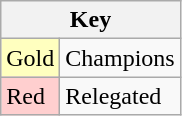<table class="wikitable">
<tr>
<th colspan=2>Key</th>
</tr>
<tr>
<td bgcolor="#ffffbf">Gold</td>
<td>Champions</td>
</tr>
<tr>
<td bgcolor="#ffcfcf">Red</td>
<td>Relegated</td>
</tr>
</table>
